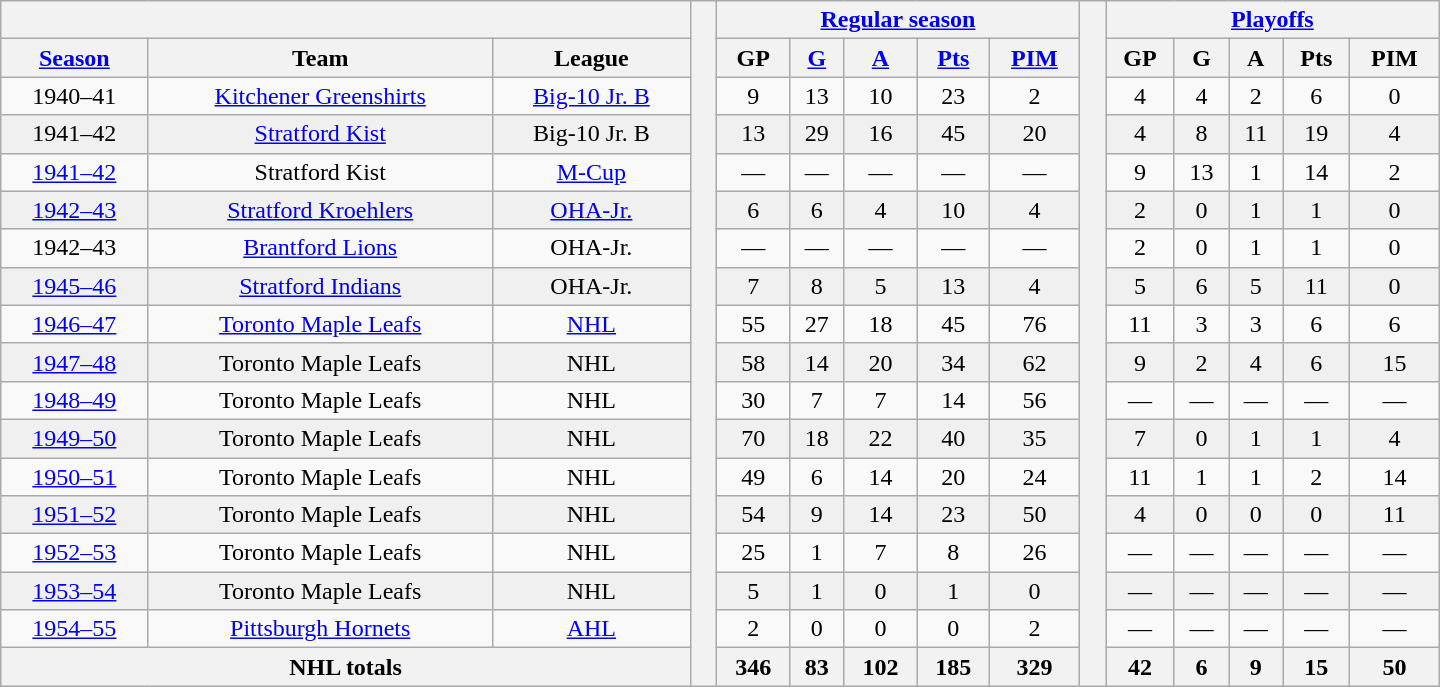<table class="wikitable" style="text-align:center; width:60em">
<tr>
<th colspan="3"> </th>
<th rowspan="99"> </th>
<th colspan="5"><a href='#'>Regular season</a></th>
<th rowspan="99"> </th>
<th colspan="5"><a href='#'>Playoffs</a></th>
</tr>
<tr>
<th><a href='#'>Season</a></th>
<th>Team</th>
<th>League</th>
<th>GP</th>
<th><a href='#'>G</a></th>
<th><a href='#'>A</a></th>
<th><a href='#'>Pts</a></th>
<th><a href='#'>PIM</a></th>
<th>GP</th>
<th>G</th>
<th>A</th>
<th>Pts</th>
<th>PIM</th>
</tr>
<tr>
<td>1940–41</td>
<td><a href='#'>Kitchener Greenshirts</a></td>
<td><a href='#'>Big-10 Jr. B</a></td>
<td>9</td>
<td>13</td>
<td>10</td>
<td>23</td>
<td>2</td>
<td>4</td>
<td>4</td>
<td>2</td>
<td>6</td>
<td>0</td>
</tr>
<tr bgcolor="#f0f0f0">
<td>1941–42</td>
<td><a href='#'>Stratford Kist</a></td>
<td>Big-10 Jr. B</td>
<td>13</td>
<td>29</td>
<td>16</td>
<td>45</td>
<td>20</td>
<td>4</td>
<td>8</td>
<td>11</td>
<td>19</td>
<td>4</td>
</tr>
<tr>
<td><a href='#'>1941–42</a></td>
<td>Stratford Kist</td>
<td><a href='#'>M-Cup</a></td>
<td>—</td>
<td>—</td>
<td>—</td>
<td>—</td>
<td>—</td>
<td>9</td>
<td>13</td>
<td>1</td>
<td>14</td>
<td>2</td>
</tr>
<tr bgcolor="#f0f0f0">
<td><a href='#'>1942–43</a></td>
<td><a href='#'>Stratford Kroehlers</a></td>
<td><a href='#'>OHA-Jr.</a></td>
<td>6</td>
<td>6</td>
<td>4</td>
<td>10</td>
<td>4</td>
<td>2</td>
<td>0</td>
<td>1</td>
<td>1</td>
<td>0</td>
</tr>
<tr>
<td>1942–43</td>
<td><a href='#'>Brantford Lions</a></td>
<td>OHA-Jr.</td>
<td>—</td>
<td>—</td>
<td>—</td>
<td>—</td>
<td>—</td>
<td>2</td>
<td>0</td>
<td>1</td>
<td>1</td>
<td>0</td>
</tr>
<tr bgcolor="#f0f0f0">
<td><a href='#'>1945–46</a></td>
<td><a href='#'>Stratford Indians</a></td>
<td>OHA-Jr.</td>
<td>7</td>
<td>8</td>
<td>5</td>
<td>13</td>
<td>4</td>
<td>5</td>
<td>6</td>
<td>5</td>
<td>11</td>
<td>0</td>
</tr>
<tr>
<td><a href='#'>1946–47</a></td>
<td><a href='#'>Toronto Maple Leafs</a></td>
<td><a href='#'>NHL</a></td>
<td>55</td>
<td>27</td>
<td>18</td>
<td>45</td>
<td>76</td>
<td>11</td>
<td>3</td>
<td>3</td>
<td>6</td>
<td>6</td>
</tr>
<tr bgcolor="#f0f0f0">
<td><a href='#'>1947–48</a></td>
<td>Toronto Maple Leafs</td>
<td>NHL</td>
<td>58</td>
<td>14</td>
<td>20</td>
<td>34</td>
<td>62</td>
<td>9</td>
<td>2</td>
<td>4</td>
<td>6</td>
<td>15</td>
</tr>
<tr>
<td><a href='#'>1948–49</a></td>
<td>Toronto Maple Leafs</td>
<td>NHL</td>
<td>30</td>
<td>7</td>
<td>7</td>
<td>14</td>
<td>56</td>
<td>—</td>
<td>—</td>
<td>—</td>
<td>—</td>
<td>—</td>
</tr>
<tr bgcolor="#f0f0f0">
<td><a href='#'>1949–50</a></td>
<td>Toronto Maple Leafs</td>
<td>NHL</td>
<td>70</td>
<td>18</td>
<td>22</td>
<td>40</td>
<td>35</td>
<td>7</td>
<td>0</td>
<td>1</td>
<td>1</td>
<td>4</td>
</tr>
<tr>
<td><a href='#'>1950–51</a></td>
<td>Toronto Maple Leafs</td>
<td>NHL</td>
<td>49</td>
<td>6</td>
<td>14</td>
<td>20</td>
<td>24</td>
<td>11</td>
<td>1</td>
<td>1</td>
<td>2</td>
<td>14</td>
</tr>
<tr bgcolor="#f0f0f0">
<td><a href='#'>1951–52</a></td>
<td>Toronto Maple Leafs</td>
<td>NHL</td>
<td>54</td>
<td>9</td>
<td>14</td>
<td>23</td>
<td>50</td>
<td>4</td>
<td>0</td>
<td>0</td>
<td>0</td>
<td>11</td>
</tr>
<tr>
<td><a href='#'>1952–53</a></td>
<td>Toronto Maple Leafs</td>
<td>NHL</td>
<td>25</td>
<td>1</td>
<td>7</td>
<td>8</td>
<td>26</td>
<td>—</td>
<td>—</td>
<td>—</td>
<td>—</td>
<td>—</td>
</tr>
<tr bgcolor="#f0f0f0">
<td><a href='#'>1953–54</a></td>
<td>Toronto Maple Leafs</td>
<td>NHL</td>
<td>5</td>
<td>1</td>
<td>0</td>
<td>1</td>
<td>0</td>
<td>—</td>
<td>—</td>
<td>—</td>
<td>—</td>
<td>—</td>
</tr>
<tr>
<td><a href='#'>1954–55</a></td>
<td><a href='#'>Pittsburgh Hornets</a></td>
<td><a href='#'>AHL</a></td>
<td>2</td>
<td>0</td>
<td>0</td>
<td>0</td>
<td>2</td>
<td>—</td>
<td>—</td>
<td>—</td>
<td>—</td>
<td>—</td>
</tr>
<tr bgcolor="#e0e0e0">
<th colspan="3">NHL totals</th>
<th>346</th>
<th>83</th>
<th>102</th>
<th>185</th>
<th>329</th>
<th>42</th>
<th>6</th>
<th>9</th>
<th>15</th>
<th>50</th>
</tr>
</table>
